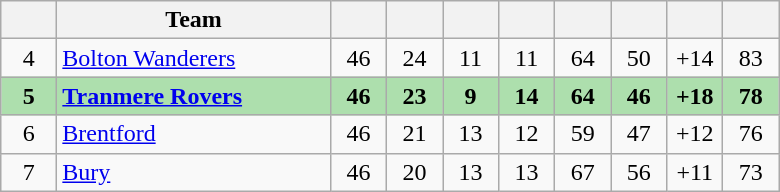<table class="wikitable" style="text-align:center">
<tr>
<th width="30"></th>
<th width="175">Team</th>
<th width="30"></th>
<th width="30"></th>
<th width="30"></th>
<th width="30"></th>
<th width="30"></th>
<th width="30"></th>
<th width="30"></th>
<th width="30"></th>
</tr>
<tr>
<td>4</td>
<td align=left><a href='#'>Bolton Wanderers</a></td>
<td>46</td>
<td>24</td>
<td>11</td>
<td>11</td>
<td>64</td>
<td>50</td>
<td>+14</td>
<td>83</td>
</tr>
<tr bgcolor=#ADDFAD>
<td><strong>5</strong></td>
<td align=left><strong><a href='#'>Tranmere Rovers</a></strong></td>
<td><strong>46</strong></td>
<td><strong>23</strong></td>
<td><strong>9</strong></td>
<td><strong>14</strong></td>
<td><strong>64</strong></td>
<td><strong>46</strong></td>
<td><strong>+18</strong></td>
<td><strong>78</strong></td>
</tr>
<tr>
<td>6</td>
<td align=left><a href='#'>Brentford</a></td>
<td>46</td>
<td>21</td>
<td>13</td>
<td>12</td>
<td>59</td>
<td>47</td>
<td>+12</td>
<td>76</td>
</tr>
<tr>
<td>7</td>
<td align=left><a href='#'>Bury</a></td>
<td>46</td>
<td>20</td>
<td>13</td>
<td>13</td>
<td>67</td>
<td>56</td>
<td>+11</td>
<td>73</td>
</tr>
</table>
